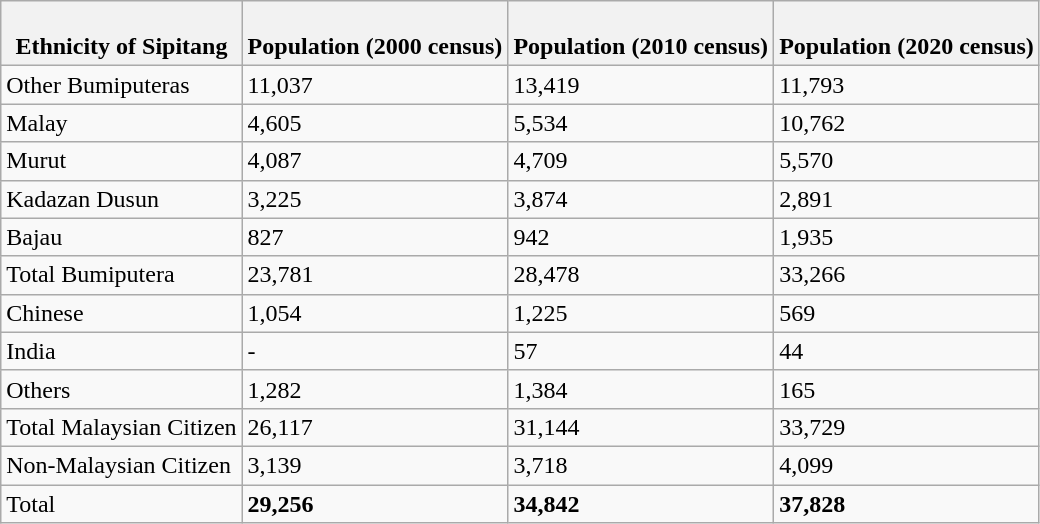<table class="wikitable">
<tr>
<th class="hintergrundfarbe98"><br>Ethnicity of Sipitang</th>
<th class="hintergrundfarbe98"><br>Population (2000 census)</th>
<th class="hintergrundfarbe98"><br>Population (2010 census)</th>
<th class="hintergrundfarbe98"><br>Population (2020 census)</th>
</tr>
<tr>
<td>Other Bumiputeras</td>
<td>11,037</td>
<td>13,419</td>
<td>11,793</td>
</tr>
<tr>
<td>Malay</td>
<td>4,605</td>
<td>5,534</td>
<td>10,762</td>
</tr>
<tr>
<td>Murut</td>
<td>4,087</td>
<td>4,709</td>
<td>5,570</td>
</tr>
<tr>
<td>Kadazan Dusun</td>
<td>3,225</td>
<td>3,874</td>
<td>2,891</td>
</tr>
<tr>
<td>Bajau</td>
<td>827</td>
<td>942</td>
<td>1,935</td>
</tr>
<tr>
<td>Total Bumiputera</td>
<td>23,781</td>
<td>28,478</td>
<td>33,266</td>
</tr>
<tr>
<td>Chinese</td>
<td>1,054</td>
<td>1,225</td>
<td>569</td>
</tr>
<tr>
<td>India</td>
<td>-</td>
<td>57</td>
<td>44</td>
</tr>
<tr>
<td>Others</td>
<td>1,282</td>
<td>1,384</td>
<td>165</td>
</tr>
<tr>
<td>Total Malaysian Citizen</td>
<td>26,117</td>
<td>31,144</td>
<td>33,729</td>
</tr>
<tr>
<td>Non-Malaysian Citizen</td>
<td>3,139</td>
<td>3,718</td>
<td>4,099</td>
</tr>
<tr>
<td>Total</td>
<td><strong>29,256</strong></td>
<td><strong>34,842</strong></td>
<td><strong>37,828</strong></td>
</tr>
</table>
